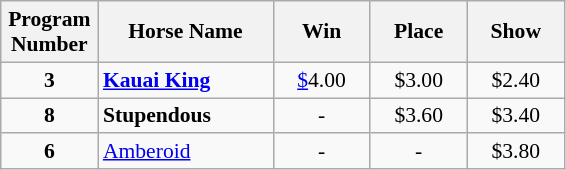<table class="wikitable sortable" style="font-size:90%">
<tr>
<th width="58px">Program <br> Number</th>
<th width="110px">Horse Name <br></th>
<th width="58px">Win <br></th>
<th width="58px">Place <br></th>
<th width="58px">Show <br></th>
</tr>
<tr>
<td align=center><strong>3</strong></td>
<td><strong><a href='#'>Kauai King</a></strong></td>
<td align=center><a href='#'>$</a>4.00</td>
<td align=center>$3.00</td>
<td align=center>$2.40</td>
</tr>
<tr>
<td align=center><strong>8</strong></td>
<td><strong>Stupendous</strong></td>
<td align=center>-</td>
<td align=center>$3.60</td>
<td align=center>$3.40</td>
</tr>
<tr>
<td align=center><strong>6</strong></td>
<td><a href='#'>Amberoid</a></td>
<td align=center>-</td>
<td align=center>-</td>
<td align=center>$3.80</td>
</tr>
</table>
